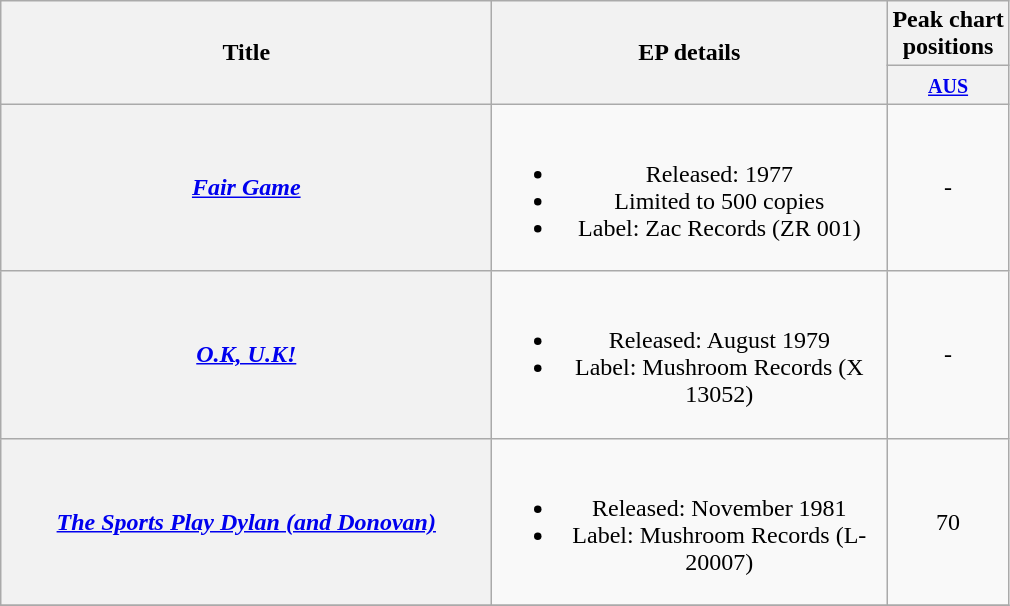<table class="wikitable plainrowheaders" style="text-align:center;" border="1">
<tr>
<th scope="col" rowspan="2" style="width:20em;">Title</th>
<th scope="col" rowspan="2" style="width:16em;">EP details</th>
<th scope="col" colspan="1">Peak chart<br>positions</th>
</tr>
<tr>
<th scope="col" style="text-align:center;"><small><a href='#'>AUS</a></small><br></th>
</tr>
<tr>
<th scope="row"><em><a href='#'>Fair Game</a></em></th>
<td><br><ul><li>Released: 1977</li><li>Limited to 500 copies</li><li>Label: Zac Records (ZR 001)</li></ul></td>
<td align="center">-</td>
</tr>
<tr>
<th scope="row"><em><a href='#'>O.K, U.K!</a></em></th>
<td><br><ul><li>Released: August 1979</li><li>Label: Mushroom Records (X 13052)</li></ul></td>
<td align="center">-</td>
</tr>
<tr>
<th scope="row"><em><a href='#'>The Sports Play Dylan (and Donovan)</a></em></th>
<td><br><ul><li>Released: November 1981</li><li>Label: Mushroom Records (L-20007)</li></ul></td>
<td align="center">70</td>
</tr>
<tr>
</tr>
</table>
